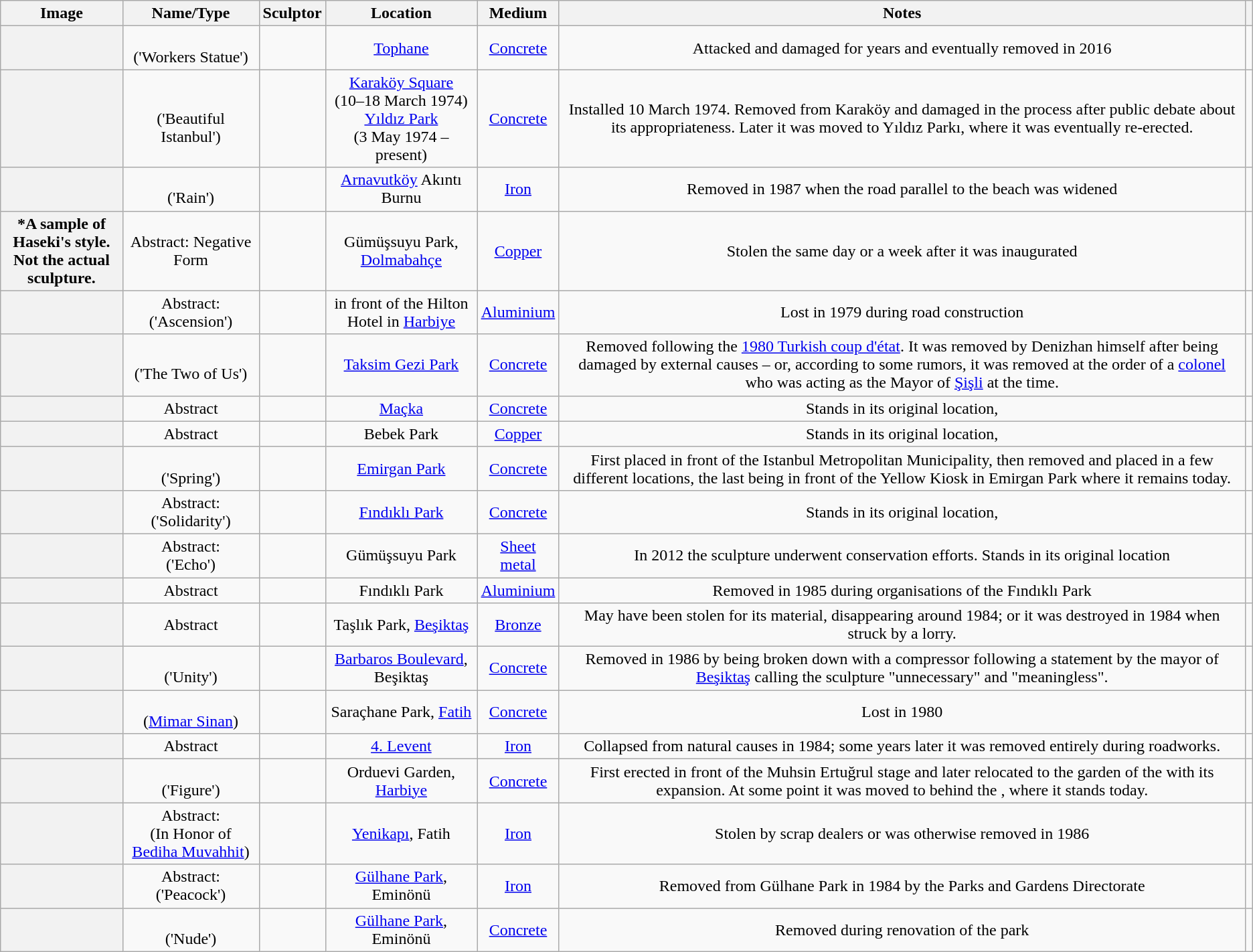<table class="wikitable sortable plainrowheaders" style="text-align:center">
<tr>
<th scope="col" class="unsortable">Image</th>
<th scope="col">Name/Type</th>
<th scope="col">Sculptor</th>
<th scope="col">Location</th>
<th scope="col">Medium</th>
<th scope="col" class="unsortable">Notes</th>
<th scope="col" class="unsortable"></th>
</tr>
<tr>
<th scope="row"></th>
<td><br>('Workers Statue')</td>
<td></td>
<td data-sort-value="Tophane"><a href='#'>Tophane</a></td>
<td><a href='#'>Concrete</a></td>
<td>Attacked and damaged for years and eventually removed in 2016</td>
<td></td>
</tr>
<tr>
<th scope="row"></th>
<td><br>('Beautiful Istanbul')</td>
<td></td>
<td data-sort-value="Karaköy Square"><a href='#'>Karaköy Square</a><br>(10–18 March 1974)<br><a href='#'>Yıldız Park</a><br>(3 May 1974 – present)</td>
<td><a href='#'>Concrete</a></td>
<td>Installed 10 March 1974. Removed from Karaköy and damaged in the process after public debate about its appropriateness. Later it was moved to Yıldız Parkı, where it was eventually re-erected.</td>
<td></td>
</tr>
<tr>
<th scope="row"></th>
<td><br>('Rain')</td>
<td></td>
<td data-sort-value="Beşiktaş, Arnavutköy"><a href='#'>Arnavutköy</a> Akıntı Burnu</td>
<td><a href='#'>Iron</a></td>
<td>Removed in 1987 when the road parallel to the beach was widened</td>
<td></td>
</tr>
<tr>
<th scope="row">*A sample of Haseki's style.<br> Not the actual sculpture.</th>
<td data-sort-value="Negative Form">Abstract: Negative Form</td>
<td></td>
<td data-sort-value="Dolmabahçe">Gümüşsuyu Park, <a href='#'>Dolmabahçe</a></td>
<td><a href='#'>Copper</a></td>
<td>Stolen the same day or a week after it was inaugurated</td>
<td></td>
</tr>
<tr>
<th scope="row"></th>
<td>Abstract:<br>('Ascension')</td>
<td></td>
<td data-sort-value="Harbiye, Şişli">in front of the Hilton Hotel in <a href='#'>Harbiye</a></td>
<td><a href='#'>Aluminium</a></td>
<td>Lost in 1979 during road construction</td>
<td></td>
</tr>
<tr>
<th scope="row"></th>
<td><br>('The Two of Us')</td>
<td></td>
<td data-sort-value="Taksim, Istanbul"><a href='#'>Taksim Gezi Park</a></td>
<td><a href='#'>Concrete</a></td>
<td>Removed following the <a href='#'>1980 Turkish coup d'état</a>. It was removed by Denizhan himself after being damaged by external causes – or, according to some rumors, it was removed at the order of a <a href='#'>colonel</a> who was acting as the Mayor of <a href='#'>Şişli</a> at the time.</td>
<td></td>
</tr>
<tr>
<th scope="row"></th>
<td>Abstract</td>
<td></td>
<td data-sort-value="Maçka, Istanbul"><a href='#'>Maçka</a></td>
<td><a href='#'>Concrete</a></td>
<td>Stands in its original location, </td>
<td></td>
</tr>
<tr>
<th scope="row"></th>
<td>Abstract</td>
<td></td>
<td data-sort-value="Bebek, Istanbul">Bebek Park</td>
<td><a href='#'>Copper</a></td>
<td>Stands in its original location, </td>
<td></td>
</tr>
<tr>
<th scope="row"></th>
<td><br>('Spring')</td>
<td></td>
<td data-sort-value="Emirgan, Istanbul"><a href='#'>Emirgan Park</a></td>
<td><a href='#'>Concrete</a></td>
<td>First placed in front of the Istanbul Metropolitan Municipality, then removed and placed in a few different locations, the last being in front of the Yellow Kiosk in Emirgan Park where it remains today.</td>
<td></td>
</tr>
<tr>
<th scope="row"></th>
<td data-sort-value="Dayanışma">Abstract: <br>('Solidarity')</td>
<td></td>
<td><a href='#'>Fındıklı Park</a></td>
<td><a href='#'>Concrete</a></td>
<td>Stands in its original location, </td>
<td></td>
</tr>
<tr>
<th scope="row"></th>
<td data-sort-value="Yankı">Abstract: <br>('Echo')</td>
<td></td>
<td>Gümüşsuyu Park</td>
<td><a href='#'>Sheet metal</a></td>
<td>In 2012 the sculpture underwent conservation efforts. Stands in its original location </td>
<td></td>
</tr>
<tr>
<th scope="row"></th>
<td>Abstract</td>
<td></td>
<td>Fındıklı Park</td>
<td><a href='#'>Aluminium</a></td>
<td>Removed in 1985 during organisations of the Fındıklı Park</td>
<td></td>
</tr>
<tr>
<th scope="row"></th>
<td>Abstract</td>
<td></td>
<td data-sort-value="Taşlık Park, Beşiktaş">Taşlık Park, <a href='#'>Beşiktaş</a></td>
<td><a href='#'>Bronze</a></td>
<td>May have been stolen for its material, disappearing around 1984; or it was destroyed in 1984 when struck by a lorry.</td>
<td></td>
</tr>
<tr>
<th scope="row"></th>
<td><br>('Unity')</td>
<td></td>
<td data-sort-value="Beşiktaş, Barbaros"><a href='#'>Barbaros Boulevard</a>, Beşiktaş</td>
<td><a href='#'>Concrete</a></td>
<td>Removed in 1986 by being broken down with a compressor following a statement by the mayor of <a href='#'>Beşiktaş</a> calling the sculpture "unnecessary" and "meaningless".</td>
<td></td>
</tr>
<tr>
<th scope="row"></th>
<td><br>(<a href='#'>Mimar Sinan</a>)</td>
<td></td>
<td data-sort-value="Saraçhane Park, Fatih">Saraçhane Park, <a href='#'>Fatih</a></td>
<td><a href='#'>Concrete</a></td>
<td>Lost in 1980</td>
<td></td>
</tr>
<tr>
<th scope="row"></th>
<td>Abstract</td>
<td></td>
<td data-sort-value="4 Levent"><a href='#'>4. Levent</a></td>
<td><a href='#'>Iron</a></td>
<td>Collapsed from natural causes in 1984; some years later it was removed entirely during roadworks.</td>
<td></td>
</tr>
<tr>
<th scope="row"></th>
<td><br>('Figure')</td>
<td></td>
<td data-sort-value="Harbiye, Şişli">Orduevi Garden, <a href='#'>Harbiye</a></td>
<td><a href='#'>Concrete</a></td>
<td>First erected in front of the Muhsin Ertuğrul stage and later relocated to the garden of the  with its expansion. At some point it was moved to behind the , where it stands today.</td>
<td></td>
</tr>
<tr>
<th scope="row"></th>
<td data-sort-value="Bediha Muvahhit">Abstract: <br>(In Honor of <a href='#'>Bediha Muvahhit</a>)</td>
<td></td>
<td data-sort-value="Fatih"><a href='#'>Yenikapı</a>, Fatih</td>
<td><a href='#'>Iron</a></td>
<td>Stolen by scrap dealers or was otherwise removed in 1986</td>
<td></td>
</tr>
<tr>
<th scope="row"></th>
<td data-sort-value="Tavus">Abstract: <br>('Peacock')</td>
<td></td>
<td data-sort-value="Eminönü"><a href='#'>Gülhane Park</a>, Eminönü</td>
<td><a href='#'>Iron</a></td>
<td>Removed from Gülhane Park in 1984 by the Parks and Gardens Directorate</td>
<td></td>
</tr>
<tr>
<th scope="row"></th>
<td><br>('Nude')</td>
<td></td>
<td data-sort-value="Eminönü"><a href='#'>Gülhane Park</a>, Eminönü</td>
<td><a href='#'>Concrete</a></td>
<td>Removed during renovation of the park</td>
<td></td>
</tr>
</table>
